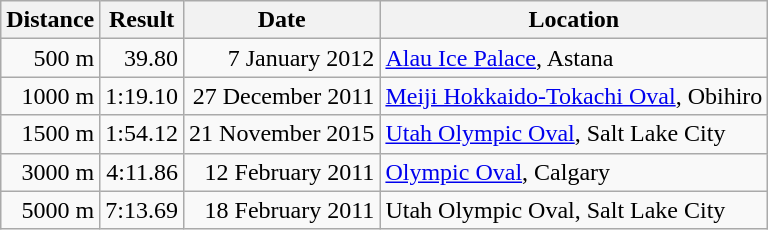<table class="wikitable">
<tr>
<th>Distance</th>
<th>Result</th>
<th>Date</th>
<th>Location</th>
</tr>
<tr style="text-align:right;">
<td>500 m</td>
<td>39.80</td>
<td>7 January 2012</td>
<td align="left"><a href='#'>Alau Ice Palace</a>, Astana</td>
</tr>
<tr style="text-align:right;">
<td>1000 m</td>
<td>1:19.10</td>
<td>27 December 2011</td>
<td align="left"><a href='#'>Meiji Hokkaido-Tokachi Oval</a>, Obihiro</td>
</tr>
<tr style="text-align:right;">
<td>1500 m</td>
<td>1:54.12</td>
<td>21 November 2015</td>
<td align="left"><a href='#'>Utah Olympic Oval</a>, Salt Lake City</td>
</tr>
<tr style="text-align:right;">
<td>3000 m</td>
<td>4:11.86</td>
<td>12 February 2011</td>
<td align="left"><a href='#'>Olympic Oval</a>, Calgary</td>
</tr>
<tr style="text-align:right;">
<td>5000 m</td>
<td>7:13.69</td>
<td>18 February 2011</td>
<td align="left">Utah Olympic Oval, Salt Lake City</td>
</tr>
</table>
